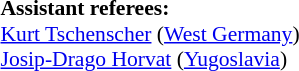<table width=50% style="font-size: 90%">
<tr>
<td><br><br>
<strong>Assistant referees:</strong>
<br><a href='#'>Kurt Tschenscher</a> (<a href='#'>West Germany</a>)
<br><a href='#'>Josip-Drago Horvat</a> (<a href='#'>Yugoslavia</a>)</td>
</tr>
</table>
